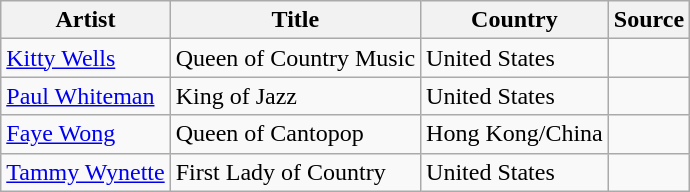<table class="wikitable sortable">
<tr>
<th>Artist</th>
<th>Title</th>
<th>Country</th>
<th class="unsortable">Source</th>
</tr>
<tr>
<td><a href='#'>Kitty Wells</a></td>
<td>Queen of Country Music</td>
<td>United States</td>
<td></td>
</tr>
<tr>
<td><a href='#'>Paul Whiteman</a></td>
<td>King of Jazz</td>
<td>United States</td>
<td></td>
</tr>
<tr>
<td><a href='#'>Faye Wong</a></td>
<td>Queen of Cantopop</td>
<td>Hong Kong/China</td>
<td></td>
</tr>
<tr>
<td><a href='#'>Tammy Wynette</a></td>
<td>First Lady of Country</td>
<td>United States</td>
<td></td>
</tr>
</table>
